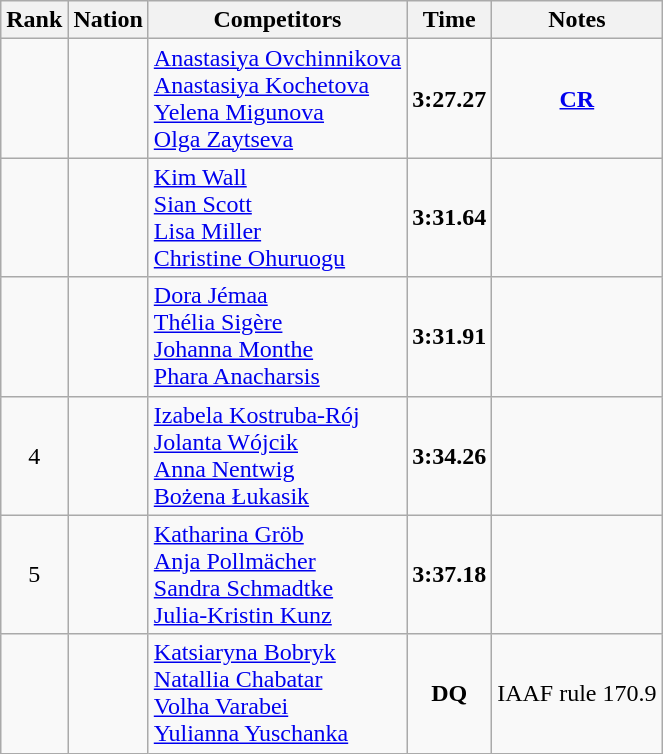<table class="wikitable sortable" style="text-align:center">
<tr>
<th>Rank</th>
<th>Nation</th>
<th>Competitors</th>
<th>Time</th>
<th>Notes</th>
</tr>
<tr>
<td></td>
<td align=left></td>
<td align=left><a href='#'>Anastasiya Ovchinnikova</a><br><a href='#'>Anastasiya Kochetova</a><br><a href='#'>Yelena Migunova</a><br><a href='#'>Olga Zaytseva</a></td>
<td><strong>3:27.27</strong></td>
<td><strong><a href='#'>CR</a></strong></td>
</tr>
<tr>
<td></td>
<td align=left></td>
<td align=left><a href='#'>Kim Wall</a><br><a href='#'>Sian Scott</a><br><a href='#'>Lisa Miller</a><br><a href='#'>Christine Ohuruogu</a></td>
<td><strong>3:31.64</strong></td>
<td></td>
</tr>
<tr>
<td></td>
<td align=left></td>
<td align=left><a href='#'>Dora Jémaa</a><br><a href='#'>Thélia Sigère</a><br><a href='#'>Johanna Monthe</a><br><a href='#'>Phara Anacharsis</a></td>
<td><strong>3:31.91</strong></td>
<td></td>
</tr>
<tr>
<td>4</td>
<td align=left></td>
<td align=left><a href='#'>Izabela Kostruba-Rój</a><br><a href='#'>Jolanta Wójcik</a><br><a href='#'>Anna Nentwig</a><br><a href='#'>Bożena Łukasik</a></td>
<td><strong>3:34.26</strong></td>
<td></td>
</tr>
<tr>
<td>5</td>
<td align=left></td>
<td align=left><a href='#'>Katharina Gröb</a><br><a href='#'>Anja Pollmächer</a><br><a href='#'>Sandra Schmadtke</a><br><a href='#'>Julia-Kristin Kunz</a></td>
<td><strong>3:37.18</strong></td>
<td></td>
</tr>
<tr>
<td></td>
<td align=left></td>
<td align=left><a href='#'>Katsiaryna Bobryk</a><br><a href='#'>Natallia Chabatar</a><br><a href='#'>Volha Varabei</a><br><a href='#'>Yulianna Yuschanka</a></td>
<td><strong>DQ</strong></td>
<td>IAAF rule 170.9</td>
</tr>
</table>
